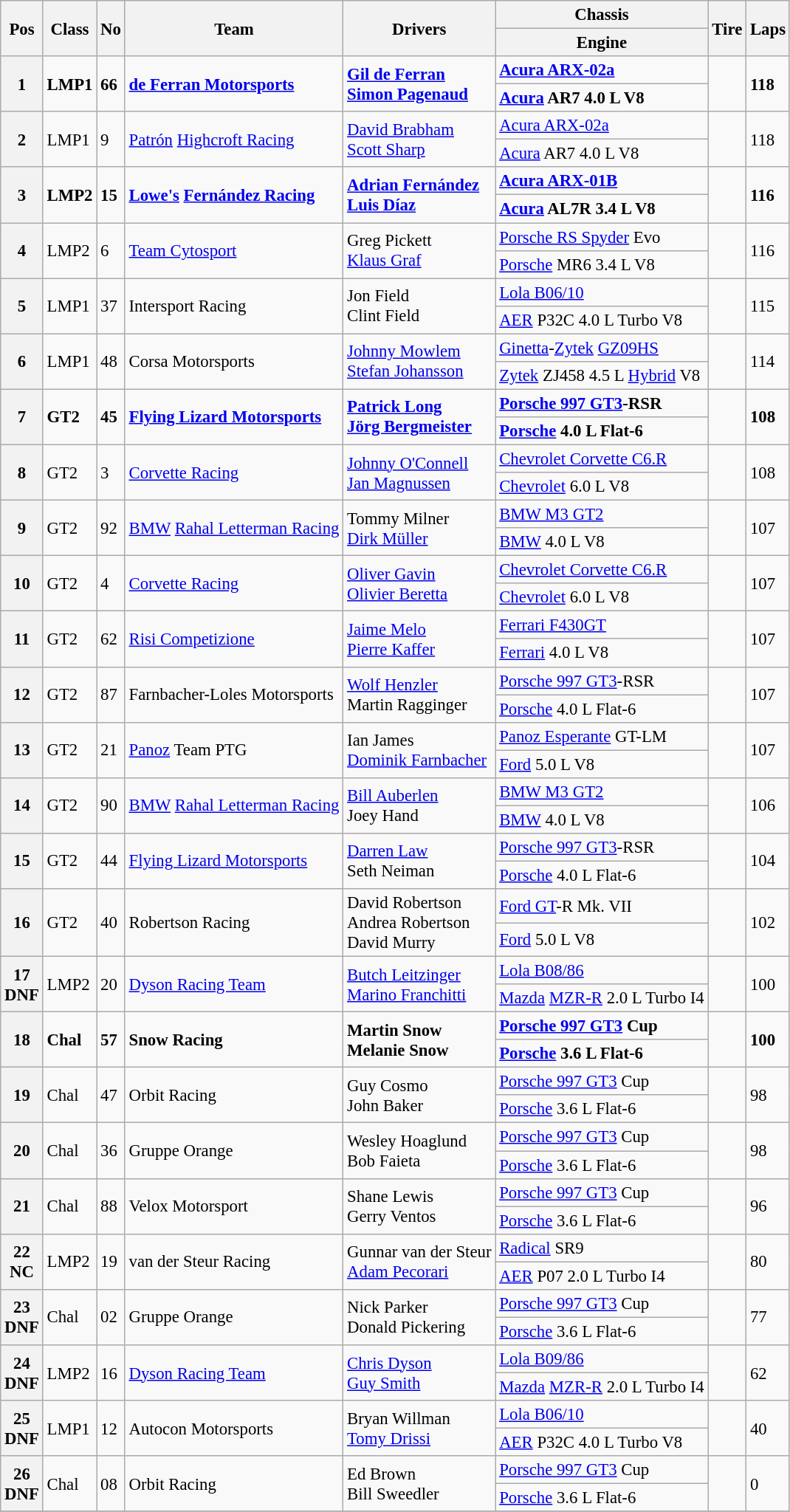<table class="wikitable" style="font-size: 95%;">
<tr>
<th rowspan=2>Pos</th>
<th rowspan=2>Class</th>
<th rowspan=2>No</th>
<th rowspan=2>Team</th>
<th rowspan=2>Drivers</th>
<th>Chassis</th>
<th rowspan=2>Tire</th>
<th rowspan=2>Laps</th>
</tr>
<tr>
<th>Engine</th>
</tr>
<tr style="font-weight:bold">
<th rowspan=2>1</th>
<td rowspan=2>LMP1</td>
<td rowspan=2>66</td>
<td rowspan=2> <a href='#'>de Ferran Motorsports</a></td>
<td rowspan=2> <a href='#'>Gil de Ferran</a><br> <a href='#'>Simon Pagenaud</a></td>
<td><a href='#'>Acura ARX-02a</a></td>
<td rowspan=2></td>
<td rowspan=2>118</td>
</tr>
<tr style="font-weight:bold">
<td><a href='#'>Acura</a> AR7 4.0 L V8</td>
</tr>
<tr>
<th rowspan=2>2</th>
<td rowspan=2>LMP1</td>
<td rowspan=2>9</td>
<td rowspan=2> <a href='#'>Patrón</a> <a href='#'>Highcroft Racing</a></td>
<td rowspan=2> <a href='#'>David Brabham</a><br> <a href='#'>Scott Sharp</a></td>
<td><a href='#'>Acura ARX-02a</a></td>
<td rowspan=2></td>
<td rowspan=2>118</td>
</tr>
<tr>
<td><a href='#'>Acura</a> AR7 4.0 L V8</td>
</tr>
<tr style="font-weight:bold">
<th rowspan=2>3</th>
<td rowspan=2>LMP2</td>
<td rowspan=2>15</td>
<td rowspan=2> <a href='#'>Lowe's</a> <a href='#'>Fernández Racing</a></td>
<td rowspan=2> <a href='#'>Adrian Fernández</a><br> <a href='#'>Luis Díaz</a></td>
<td><a href='#'>Acura ARX-01B</a></td>
<td rowspan=2></td>
<td rowspan=2>116</td>
</tr>
<tr style="font-weight:bold">
<td><a href='#'>Acura</a> AL7R 3.4 L V8</td>
</tr>
<tr>
<th rowspan=2>4</th>
<td rowspan=2>LMP2</td>
<td rowspan=2>6</td>
<td rowspan=2> <a href='#'>Team Cytosport</a></td>
<td rowspan=2> Greg Pickett<br> <a href='#'>Klaus Graf</a></td>
<td><a href='#'>Porsche RS Spyder</a> Evo</td>
<td rowspan=2></td>
<td rowspan=2>116</td>
</tr>
<tr>
<td><a href='#'>Porsche</a> MR6 3.4 L V8</td>
</tr>
<tr>
<th rowspan=2>5</th>
<td rowspan=2>LMP1</td>
<td rowspan=2>37</td>
<td rowspan=2> Intersport Racing</td>
<td rowspan=2> Jon Field<br> Clint Field</td>
<td><a href='#'>Lola B06/10</a></td>
<td rowspan=2></td>
<td rowspan=2>115</td>
</tr>
<tr>
<td><a href='#'>AER</a> P32C 4.0 L Turbo V8</td>
</tr>
<tr>
<th rowspan=2>6</th>
<td rowspan=2>LMP1</td>
<td rowspan=2>48</td>
<td rowspan=2> Corsa Motorsports</td>
<td rowspan=2> <a href='#'>Johnny Mowlem</a><br> <a href='#'>Stefan Johansson</a></td>
<td><a href='#'>Ginetta</a>-<a href='#'>Zytek</a> <a href='#'>GZ09HS</a></td>
<td rowspan=2></td>
<td rowspan=2>114</td>
</tr>
<tr>
<td><a href='#'>Zytek</a> ZJ458 4.5 L <a href='#'>Hybrid</a> V8</td>
</tr>
<tr style="font-weight:bold">
<th rowspan=2>7</th>
<td rowspan=2>GT2</td>
<td rowspan=2>45</td>
<td rowspan=2> <a href='#'>Flying Lizard Motorsports</a></td>
<td rowspan=2> <a href='#'>Patrick Long</a><br> <a href='#'>Jörg Bergmeister</a></td>
<td><a href='#'>Porsche 997 GT3</a>-RSR</td>
<td rowspan=2></td>
<td rowspan=2>108</td>
</tr>
<tr style="font-weight:bold">
<td><a href='#'>Porsche</a> 4.0 L Flat-6</td>
</tr>
<tr>
<th rowspan=2>8</th>
<td rowspan=2>GT2</td>
<td rowspan=2>3</td>
<td rowspan=2> <a href='#'>Corvette Racing</a></td>
<td rowspan=2> <a href='#'>Johnny O'Connell</a><br> <a href='#'>Jan Magnussen</a></td>
<td><a href='#'>Chevrolet Corvette C6.R</a></td>
<td rowspan=2></td>
<td rowspan=2>108</td>
</tr>
<tr>
<td><a href='#'>Chevrolet</a> 6.0 L V8</td>
</tr>
<tr>
<th rowspan=2>9</th>
<td rowspan=2>GT2</td>
<td rowspan=2>92</td>
<td rowspan=2> <a href='#'>BMW</a> <a href='#'>Rahal Letterman Racing</a></td>
<td rowspan=2> Tommy Milner<br> <a href='#'>Dirk Müller</a></td>
<td><a href='#'>BMW M3 GT2</a></td>
<td rowspan=2></td>
<td rowspan=2>107</td>
</tr>
<tr>
<td><a href='#'>BMW</a> 4.0 L V8</td>
</tr>
<tr>
<th rowspan=2>10</th>
<td rowspan=2>GT2</td>
<td rowspan=2>4</td>
<td rowspan=2> <a href='#'>Corvette Racing</a></td>
<td rowspan=2> <a href='#'>Oliver Gavin</a><br> <a href='#'>Olivier Beretta</a></td>
<td><a href='#'>Chevrolet Corvette C6.R</a></td>
<td rowspan=2></td>
<td rowspan=2>107</td>
</tr>
<tr>
<td><a href='#'>Chevrolet</a> 6.0 L V8</td>
</tr>
<tr>
<th rowspan=2>11</th>
<td rowspan=2>GT2</td>
<td rowspan=2>62</td>
<td rowspan=2> <a href='#'>Risi Competizione</a></td>
<td rowspan=2> <a href='#'>Jaime Melo</a><br> <a href='#'>Pierre Kaffer</a></td>
<td><a href='#'>Ferrari F430GT</a></td>
<td rowspan=2></td>
<td rowspan=2>107</td>
</tr>
<tr>
<td><a href='#'>Ferrari</a> 4.0 L V8</td>
</tr>
<tr>
<th rowspan=2>12</th>
<td rowspan=2>GT2</td>
<td rowspan=2>87</td>
<td rowspan=2> Farnbacher-Loles Motorsports</td>
<td rowspan=2> <a href='#'>Wolf Henzler</a><br> Martin Ragginger</td>
<td><a href='#'>Porsche 997 GT3</a>-RSR</td>
<td rowspan=2></td>
<td rowspan=2>107</td>
</tr>
<tr>
<td><a href='#'>Porsche</a> 4.0 L Flat-6</td>
</tr>
<tr>
<th rowspan=2>13</th>
<td rowspan=2>GT2</td>
<td rowspan=2>21</td>
<td rowspan=2> <a href='#'>Panoz</a> Team PTG</td>
<td rowspan=2> Ian James<br> <a href='#'>Dominik Farnbacher</a></td>
<td><a href='#'>Panoz Esperante</a> GT-LM</td>
<td rowspan=2></td>
<td rowspan=2>107</td>
</tr>
<tr>
<td><a href='#'>Ford</a> 5.0 L V8</td>
</tr>
<tr>
<th rowspan=2>14</th>
<td rowspan=2>GT2</td>
<td rowspan=2>90</td>
<td rowspan=2> <a href='#'>BMW</a> <a href='#'>Rahal Letterman Racing</a></td>
<td rowspan=2> <a href='#'>Bill Auberlen</a><br> Joey Hand</td>
<td><a href='#'>BMW M3 GT2</a></td>
<td rowspan=2></td>
<td rowspan=2>106</td>
</tr>
<tr>
<td><a href='#'>BMW</a> 4.0 L V8</td>
</tr>
<tr>
<th rowspan=2>15</th>
<td rowspan=2>GT2</td>
<td rowspan=2>44</td>
<td rowspan=2> <a href='#'>Flying Lizard Motorsports</a></td>
<td rowspan=2> <a href='#'>Darren Law</a><br> Seth Neiman</td>
<td><a href='#'>Porsche 997 GT3</a>-RSR</td>
<td rowspan=2></td>
<td rowspan=2>104</td>
</tr>
<tr>
<td><a href='#'>Porsche</a> 4.0 L Flat-6</td>
</tr>
<tr>
<th rowspan=2>16</th>
<td rowspan=2>GT2</td>
<td rowspan=2>40</td>
<td rowspan=2> Robertson Racing</td>
<td rowspan=2> David Robertson<br> Andrea Robertson<br> David Murry</td>
<td><a href='#'>Ford GT</a>-R Mk. VII</td>
<td rowspan=2></td>
<td rowspan=2>102</td>
</tr>
<tr>
<td><a href='#'>Ford</a> 5.0 L V8</td>
</tr>
<tr>
<th rowspan=2>17<br>DNF</th>
<td rowspan=2>LMP2</td>
<td rowspan=2>20</td>
<td rowspan=2> <a href='#'>Dyson Racing Team</a></td>
<td rowspan=2> <a href='#'>Butch Leitzinger</a><br> <a href='#'>Marino Franchitti</a></td>
<td><a href='#'>Lola B08/86</a></td>
<td rowspan=2></td>
<td rowspan=2>100</td>
</tr>
<tr>
<td><a href='#'>Mazda</a> <a href='#'>MZR-R</a> 2.0 L Turbo I4</td>
</tr>
<tr style="font-weight:bold">
<th rowspan=2>18</th>
<td rowspan=2>Chal</td>
<td rowspan=2>57</td>
<td rowspan=2> Snow Racing</td>
<td rowspan=2> Martin Snow<br> Melanie Snow</td>
<td><a href='#'>Porsche 997 GT3</a> Cup</td>
<td rowspan=2></td>
<td rowspan=2>100</td>
</tr>
<tr style="font-weight:bold">
<td><a href='#'>Porsche</a> 3.6 L Flat-6</td>
</tr>
<tr>
<th rowspan=2>19</th>
<td rowspan=2>Chal</td>
<td rowspan=2>47</td>
<td rowspan=2> Orbit Racing</td>
<td rowspan=2> Guy Cosmo<br> John Baker</td>
<td><a href='#'>Porsche 997 GT3</a> Cup</td>
<td rowspan=2></td>
<td rowspan=2>98</td>
</tr>
<tr>
<td><a href='#'>Porsche</a> 3.6 L Flat-6</td>
</tr>
<tr>
<th rowspan=2>20</th>
<td rowspan=2>Chal</td>
<td rowspan=2>36</td>
<td rowspan=2> Gruppe Orange</td>
<td rowspan=2> Wesley Hoaglund<br> Bob Faieta</td>
<td><a href='#'>Porsche 997 GT3</a> Cup</td>
<td rowspan=2></td>
<td rowspan=2>98</td>
</tr>
<tr>
<td><a href='#'>Porsche</a> 3.6 L Flat-6</td>
</tr>
<tr>
<th rowspan=2>21</th>
<td rowspan=2>Chal</td>
<td rowspan=2>88</td>
<td rowspan=2> Velox Motorsport</td>
<td rowspan=2> Shane Lewis<br> Gerry Ventos</td>
<td><a href='#'>Porsche 997 GT3</a> Cup</td>
<td rowspan=2></td>
<td rowspan=2>96</td>
</tr>
<tr>
<td><a href='#'>Porsche</a> 3.6 L Flat-6</td>
</tr>
<tr>
<th rowspan=2>22<br>NC</th>
<td rowspan=2>LMP2</td>
<td rowspan=2>19</td>
<td rowspan=2> van der Steur Racing</td>
<td rowspan=2> Gunnar van der Steur<br> <a href='#'>Adam Pecorari</a></td>
<td><a href='#'>Radical</a> SR9</td>
<td rowspan=2></td>
<td rowspan=2>80</td>
</tr>
<tr>
<td><a href='#'>AER</a> P07 2.0 L Turbo I4</td>
</tr>
<tr>
<th rowspan=2>23<br>DNF</th>
<td rowspan=2>Chal</td>
<td rowspan=2>02</td>
<td rowspan=2> Gruppe Orange</td>
<td rowspan=2> Nick Parker<br> Donald Pickering</td>
<td><a href='#'>Porsche 997 GT3</a> Cup</td>
<td rowspan=2></td>
<td rowspan=2>77</td>
</tr>
<tr>
<td><a href='#'>Porsche</a> 3.6 L Flat-6</td>
</tr>
<tr>
<th rowspan=2>24<br>DNF</th>
<td rowspan=2>LMP2</td>
<td rowspan=2>16</td>
<td rowspan=2> <a href='#'>Dyson Racing Team</a></td>
<td rowspan=2> <a href='#'>Chris Dyson</a><br> <a href='#'>Guy Smith</a></td>
<td><a href='#'>Lola B09/86</a></td>
<td rowspan=2></td>
<td rowspan=2>62</td>
</tr>
<tr>
<td><a href='#'>Mazda</a> <a href='#'>MZR-R</a> 2.0 L Turbo I4</td>
</tr>
<tr>
<th rowspan=2>25<br>DNF</th>
<td rowspan=2>LMP1</td>
<td rowspan=2>12</td>
<td rowspan=2> Autocon Motorsports</td>
<td rowspan=2> Bryan Willman<br> <a href='#'>Tomy Drissi</a></td>
<td><a href='#'>Lola B06/10</a></td>
<td rowspan=2></td>
<td rowspan=2>40</td>
</tr>
<tr>
<td><a href='#'>AER</a> P32C 4.0 L Turbo V8</td>
</tr>
<tr>
<th rowspan=2>26<br>DNF</th>
<td rowspan=2>Chal</td>
<td rowspan=2>08</td>
<td rowspan=2> Orbit Racing</td>
<td rowspan=2> Ed Brown<br> Bill Sweedler</td>
<td><a href='#'>Porsche 997 GT3</a> Cup</td>
<td rowspan=2></td>
<td rowspan=2>0</td>
</tr>
<tr>
<td><a href='#'>Porsche</a> 3.6 L Flat-6</td>
</tr>
<tr>
</tr>
</table>
